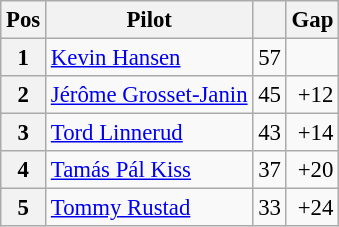<table class="wikitable" style="font-size: 95%;">
<tr>
<th>Pos</th>
<th>Pilot</th>
<th></th>
<th>Gap</th>
</tr>
<tr>
<th>1</th>
<td> <a href='#'>Kevin Hansen</a></td>
<td align="right">57</td>
<td align="right"></td>
</tr>
<tr>
<th>2</th>
<td> <a href='#'>Jérôme Grosset-Janin</a></td>
<td align="right">45</td>
<td align="right">+12</td>
</tr>
<tr>
<th>3</th>
<td> <a href='#'>Tord Linnerud</a></td>
<td align="right">43</td>
<td align="right">+14</td>
</tr>
<tr>
<th>4</th>
<td> <a href='#'>Tamás Pál Kiss</a></td>
<td align="right">37</td>
<td align="right">+20</td>
</tr>
<tr>
<th>5</th>
<td> <a href='#'>Tommy Rustad</a></td>
<td align="right">33</td>
<td align="right">+24</td>
</tr>
</table>
